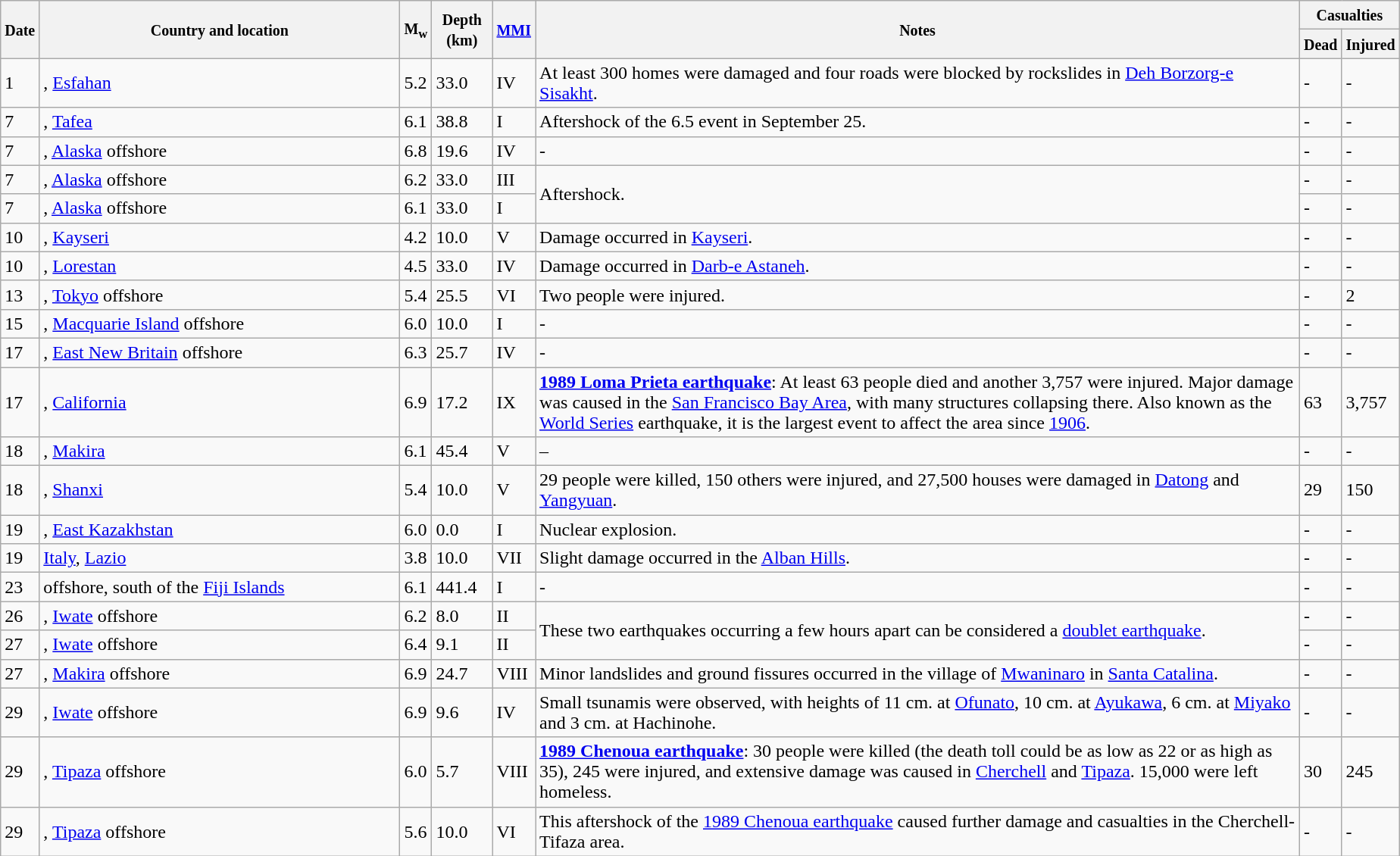<table class="wikitable sortable" style="border:1px black; margin-left:1em;">
<tr>
<th rowspan="2"><small>Date</small></th>
<th rowspan="2" style="width: 310px"><small>Country and location</small></th>
<th rowspan="2"><small>M<sub>w</sub></small></th>
<th rowspan="2"><small>Depth (km)</small></th>
<th rowspan="2"><small><a href='#'>MMI</a></small></th>
<th rowspan="2" class="unsortable"><small>Notes</small></th>
<th colspan="2"><small>Casualties</small></th>
</tr>
<tr>
<th><small>Dead</small></th>
<th><small>Injured</small></th>
</tr>
<tr>
<td>1</td>
<td>, <a href='#'>Esfahan</a></td>
<td>5.2</td>
<td>33.0</td>
<td>IV</td>
<td>At least 300 homes were damaged and four roads were blocked by rockslides in <a href='#'>Deh Borzorg-e Sisakht</a>.</td>
<td>-</td>
<td>-</td>
</tr>
<tr>
<td>7</td>
<td>, <a href='#'>Tafea</a></td>
<td>6.1</td>
<td>38.8</td>
<td>I</td>
<td>Aftershock of the 6.5 event in September 25.</td>
<td>-</td>
<td>-</td>
</tr>
<tr>
<td>7</td>
<td>, <a href='#'>Alaska</a> offshore</td>
<td>6.8</td>
<td>19.6</td>
<td>IV</td>
<td>-</td>
<td>-</td>
<td>-</td>
</tr>
<tr>
<td>7</td>
<td>, <a href='#'>Alaska</a> offshore</td>
<td>6.2</td>
<td>33.0</td>
<td>III</td>
<td rowspan="2">Aftershock.</td>
<td>-</td>
<td>-</td>
</tr>
<tr>
<td>7</td>
<td>, <a href='#'>Alaska</a> offshore</td>
<td>6.1</td>
<td>33.0</td>
<td>I</td>
<td>-</td>
<td>-</td>
</tr>
<tr>
<td>10</td>
<td>, <a href='#'>Kayseri</a></td>
<td>4.2</td>
<td>10.0</td>
<td>V</td>
<td>Damage occurred in <a href='#'>Kayseri</a>.</td>
<td>-</td>
<td>-</td>
</tr>
<tr>
<td>10</td>
<td>, <a href='#'>Lorestan</a></td>
<td>4.5</td>
<td>33.0</td>
<td>IV</td>
<td>Damage occurred in <a href='#'>Darb-e Astaneh</a>.</td>
<td>-</td>
<td>-</td>
</tr>
<tr>
<td>13</td>
<td>, <a href='#'>Tokyo</a> offshore</td>
<td>5.4</td>
<td>25.5</td>
<td>VI</td>
<td>Two people were injured.</td>
<td>-</td>
<td>2</td>
</tr>
<tr>
<td>15</td>
<td>, <a href='#'>Macquarie Island</a> offshore</td>
<td>6.0</td>
<td>10.0</td>
<td>I</td>
<td>-</td>
<td>-</td>
<td>-</td>
</tr>
<tr>
<td>17</td>
<td>, <a href='#'>East New Britain</a> offshore</td>
<td>6.3</td>
<td>25.7</td>
<td>IV</td>
<td>-</td>
<td>-</td>
<td>-</td>
</tr>
<tr>
<td>17</td>
<td>, <a href='#'>California</a></td>
<td>6.9</td>
<td>17.2</td>
<td>IX</td>
<td><strong><a href='#'>1989 Loma Prieta earthquake</a></strong>: At least 63 people died and another 3,757 were injured. Major damage was caused in the <a href='#'>San Francisco Bay Area</a>, with many structures collapsing there. Also known as the <a href='#'>World Series</a> earthquake, it is the largest event to affect the area since <a href='#'>1906</a>.</td>
<td>63</td>
<td>3,757</td>
</tr>
<tr>
<td>18</td>
<td>, <a href='#'>Makira</a></td>
<td>6.1</td>
<td>45.4</td>
<td>V</td>
<td>–</td>
<td>-</td>
<td>-</td>
</tr>
<tr>
<td>18</td>
<td>, <a href='#'>Shanxi</a></td>
<td>5.4</td>
<td>10.0</td>
<td>V</td>
<td>29 people were killed, 150 others were injured, and 27,500 houses were damaged in <a href='#'>Datong</a> and <a href='#'>Yangyuan</a>.</td>
<td>29</td>
<td>150</td>
</tr>
<tr>
<td>19</td>
<td>, <a href='#'>East Kazakhstan</a></td>
<td>6.0</td>
<td>0.0</td>
<td>I</td>
<td>Nuclear explosion.</td>
<td>-</td>
<td>-</td>
</tr>
<tr>
<td>19</td>
<td> <a href='#'>Italy</a>, <a href='#'>Lazio</a></td>
<td>3.8</td>
<td>10.0</td>
<td>VII</td>
<td>Slight damage occurred in the <a href='#'>Alban Hills</a>.</td>
<td>-</td>
<td>-</td>
</tr>
<tr>
<td>23</td>
<td> offshore, south of the <a href='#'>Fiji Islands</a></td>
<td>6.1</td>
<td>441.4</td>
<td>I</td>
<td>-</td>
<td>-</td>
<td>-</td>
</tr>
<tr>
<td>26</td>
<td>, <a href='#'>Iwate</a> offshore</td>
<td>6.2</td>
<td>8.0</td>
<td>II</td>
<td rowspan="2">These two earthquakes occurring a few hours apart can be considered a <a href='#'>doublet earthquake</a>.</td>
<td>-</td>
<td>-</td>
</tr>
<tr>
<td>27</td>
<td>, <a href='#'>Iwate</a> offshore</td>
<td>6.4</td>
<td>9.1</td>
<td>II</td>
<td>-</td>
<td>-</td>
</tr>
<tr>
<td>27</td>
<td>, <a href='#'>Makira</a> offshore</td>
<td>6.9</td>
<td>24.7</td>
<td>VIII</td>
<td>Minor landslides and ground fissures occurred in the village of <a href='#'>Mwaninaro</a> in <a href='#'>Santa Catalina</a>.</td>
<td>-</td>
<td>-</td>
</tr>
<tr>
<td>29</td>
<td>, <a href='#'>Iwate</a> offshore</td>
<td>6.9</td>
<td>9.6</td>
<td>IV</td>
<td>Small tsunamis were observed, with heights of 11 cm. at <a href='#'>Ofunato</a>, 10 cm. at <a href='#'>Ayukawa</a>, 6 cm. at <a href='#'>Miyako</a> and 3 cm. at Hachinohe.</td>
<td>-</td>
<td>-</td>
</tr>
<tr>
<td>29</td>
<td>, <a href='#'>Tipaza</a> offshore</td>
<td>6.0</td>
<td>5.7</td>
<td>VIII</td>
<td><strong><a href='#'>1989 Chenoua earthquake</a></strong>: 30 people were killed (the death toll could be as low as 22 or as high as 35), 245 were injured, and extensive damage was caused in <a href='#'>Cherchell</a> and <a href='#'>Tipaza</a>. 15,000 were left homeless.</td>
<td>30</td>
<td>245</td>
</tr>
<tr>
<td>29</td>
<td>, <a href='#'>Tipaza</a> offshore</td>
<td>5.6</td>
<td>10.0</td>
<td>VI</td>
<td>This aftershock of the <a href='#'>1989 Chenoua earthquake</a> caused further damage and casualties in the Cherchell-Tifaza area.</td>
<td>-</td>
<td>-</td>
</tr>
<tr>
</tr>
</table>
